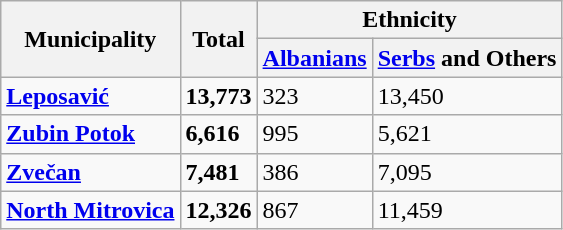<table class="wikitable">
<tr>
<th scope="col" rowspan="2">Municipality</th>
<th scope="col" rowspan="2">Total</th>
<th scope="col" colspan="11">Ethnicity</th>
</tr>
<tr style="text-align:center; background:#f0f0f0;">
<th scope="col"><a href='#'>Albanians</a></th>
<th scope="col"><a href='#'>Serbs</a> and Others</th>
</tr>
<tr>
<td><strong><a href='#'>Leposavić</a></strong></td>
<td><strong>13,773</strong></td>
<td>323</td>
<td>13,450</td>
</tr>
<tr>
<td><strong><a href='#'>Zubin Potok</a></strong></td>
<td><strong>6,616</strong></td>
<td>995</td>
<td>5,621</td>
</tr>
<tr>
<td><strong><a href='#'>Zvečan</a></strong></td>
<td><strong>7,481</strong></td>
<td>386</td>
<td>7,095</td>
</tr>
<tr>
<td><strong><a href='#'>North Mitrovica</a></strong></td>
<td><strong>12,326</strong></td>
<td>867</td>
<td>11,459</td>
</tr>
</table>
